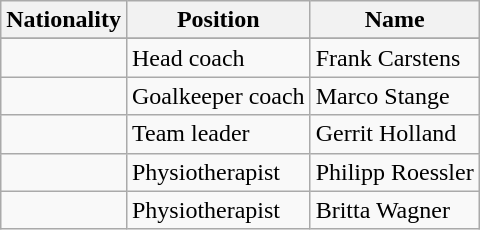<table class="wikitable" style="text-align: left;">
<tr>
<th valign=center>Nationality</th>
<th>Position</th>
<th>Name</th>
</tr>
<tr>
</tr>
<tr>
<td align="center"></td>
<td>Head coach</td>
<td>Frank Carstens</td>
</tr>
<tr>
<td align="center"></td>
<td>Goalkeeper coach</td>
<td>Marco Stange</td>
</tr>
<tr>
<td align="center"></td>
<td>Team leader</td>
<td>Gerrit Holland</td>
</tr>
<tr>
<td align="center"></td>
<td>Physiotherapist</td>
<td>Philipp Roessler</td>
</tr>
<tr>
<td align="center"></td>
<td>Physiotherapist</td>
<td>Britta Wagner</td>
</tr>
</table>
